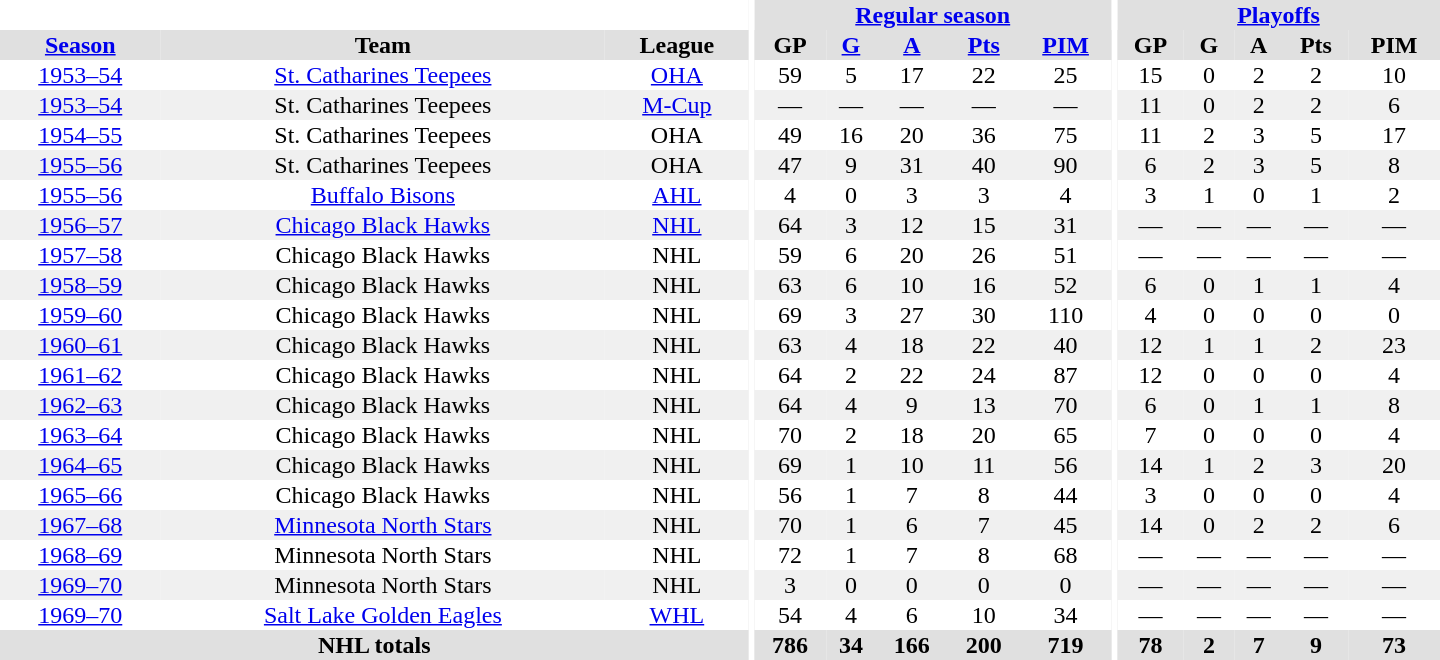<table border="0" cellpadding="1" cellspacing="0" style="text-align:center; width:60em">
<tr bgcolor="#e0e0e0">
<th colspan="3" bgcolor="#ffffff"></th>
<th rowspan="100" bgcolor="#ffffff"></th>
<th colspan="5"><a href='#'>Regular season</a></th>
<th rowspan="100" bgcolor="#ffffff"></th>
<th colspan="5"><a href='#'>Playoffs</a></th>
</tr>
<tr bgcolor="#e0e0e0">
<th><a href='#'>Season</a></th>
<th>Team</th>
<th>League</th>
<th>GP</th>
<th><a href='#'>G</a></th>
<th><a href='#'>A</a></th>
<th><a href='#'>Pts</a></th>
<th><a href='#'>PIM</a></th>
<th>GP</th>
<th>G</th>
<th>A</th>
<th>Pts</th>
<th>PIM</th>
</tr>
<tr>
<td><a href='#'>1953–54</a></td>
<td><a href='#'>St. Catharines Teepees</a></td>
<td><a href='#'>OHA</a></td>
<td>59</td>
<td>5</td>
<td>17</td>
<td>22</td>
<td>25</td>
<td>15</td>
<td>0</td>
<td>2</td>
<td>2</td>
<td>10</td>
</tr>
<tr bgcolor="#f0f0f0">
<td><a href='#'>1953–54</a></td>
<td>St. Catharines Teepees</td>
<td><a href='#'>M-Cup</a></td>
<td>—</td>
<td>—</td>
<td>—</td>
<td>—</td>
<td>—</td>
<td>11</td>
<td>0</td>
<td>2</td>
<td>2</td>
<td>6</td>
</tr>
<tr>
<td><a href='#'>1954–55</a></td>
<td>St. Catharines Teepees</td>
<td>OHA</td>
<td>49</td>
<td>16</td>
<td>20</td>
<td>36</td>
<td>75</td>
<td>11</td>
<td>2</td>
<td>3</td>
<td>5</td>
<td>17</td>
</tr>
<tr bgcolor="#f0f0f0">
<td><a href='#'>1955–56</a></td>
<td>St. Catharines Teepees</td>
<td>OHA</td>
<td>47</td>
<td>9</td>
<td>31</td>
<td>40</td>
<td>90</td>
<td>6</td>
<td>2</td>
<td>3</td>
<td>5</td>
<td>8</td>
</tr>
<tr>
<td><a href='#'>1955–56</a></td>
<td><a href='#'>Buffalo Bisons</a></td>
<td><a href='#'>AHL</a></td>
<td>4</td>
<td>0</td>
<td>3</td>
<td>3</td>
<td>4</td>
<td>3</td>
<td>1</td>
<td>0</td>
<td>1</td>
<td>2</td>
</tr>
<tr bgcolor="#f0f0f0">
<td><a href='#'>1956–57</a></td>
<td><a href='#'>Chicago Black Hawks</a></td>
<td><a href='#'>NHL</a></td>
<td>64</td>
<td>3</td>
<td>12</td>
<td>15</td>
<td>31</td>
<td>—</td>
<td>—</td>
<td>—</td>
<td>—</td>
<td>—</td>
</tr>
<tr>
<td><a href='#'>1957–58</a></td>
<td>Chicago Black Hawks</td>
<td>NHL</td>
<td>59</td>
<td>6</td>
<td>20</td>
<td>26</td>
<td>51</td>
<td>—</td>
<td>—</td>
<td>—</td>
<td>—</td>
<td>—</td>
</tr>
<tr bgcolor="#f0f0f0">
<td><a href='#'>1958–59</a></td>
<td>Chicago Black Hawks</td>
<td>NHL</td>
<td>63</td>
<td>6</td>
<td>10</td>
<td>16</td>
<td>52</td>
<td>6</td>
<td>0</td>
<td>1</td>
<td>1</td>
<td>4</td>
</tr>
<tr>
<td><a href='#'>1959–60</a></td>
<td>Chicago Black Hawks</td>
<td>NHL</td>
<td>69</td>
<td>3</td>
<td>27</td>
<td>30</td>
<td>110</td>
<td>4</td>
<td>0</td>
<td>0</td>
<td>0</td>
<td>0</td>
</tr>
<tr bgcolor="#f0f0f0">
<td><a href='#'>1960–61</a></td>
<td>Chicago Black Hawks</td>
<td>NHL</td>
<td>63</td>
<td>4</td>
<td>18</td>
<td>22</td>
<td>40</td>
<td>12</td>
<td>1</td>
<td>1</td>
<td>2</td>
<td>23</td>
</tr>
<tr>
<td><a href='#'>1961–62</a></td>
<td>Chicago Black Hawks</td>
<td>NHL</td>
<td>64</td>
<td>2</td>
<td>22</td>
<td>24</td>
<td>87</td>
<td>12</td>
<td>0</td>
<td>0</td>
<td>0</td>
<td>4</td>
</tr>
<tr bgcolor="#f0f0f0">
<td><a href='#'>1962–63</a></td>
<td>Chicago Black Hawks</td>
<td>NHL</td>
<td>64</td>
<td>4</td>
<td>9</td>
<td>13</td>
<td>70</td>
<td>6</td>
<td>0</td>
<td>1</td>
<td>1</td>
<td>8</td>
</tr>
<tr>
<td><a href='#'>1963–64</a></td>
<td>Chicago Black Hawks</td>
<td>NHL</td>
<td>70</td>
<td>2</td>
<td>18</td>
<td>20</td>
<td>65</td>
<td>7</td>
<td>0</td>
<td>0</td>
<td>0</td>
<td>4</td>
</tr>
<tr bgcolor="#f0f0f0">
<td><a href='#'>1964–65</a></td>
<td>Chicago Black Hawks</td>
<td>NHL</td>
<td>69</td>
<td>1</td>
<td>10</td>
<td>11</td>
<td>56</td>
<td>14</td>
<td>1</td>
<td>2</td>
<td>3</td>
<td>20</td>
</tr>
<tr>
<td><a href='#'>1965–66</a></td>
<td>Chicago Black Hawks</td>
<td>NHL</td>
<td>56</td>
<td>1</td>
<td>7</td>
<td>8</td>
<td>44</td>
<td>3</td>
<td>0</td>
<td>0</td>
<td>0</td>
<td>4</td>
</tr>
<tr bgcolor="#f0f0f0">
<td><a href='#'>1967–68</a></td>
<td><a href='#'>Minnesota North Stars</a></td>
<td>NHL</td>
<td>70</td>
<td>1</td>
<td>6</td>
<td>7</td>
<td>45</td>
<td>14</td>
<td>0</td>
<td>2</td>
<td>2</td>
<td>6</td>
</tr>
<tr>
<td><a href='#'>1968–69</a></td>
<td>Minnesota North Stars</td>
<td>NHL</td>
<td>72</td>
<td>1</td>
<td>7</td>
<td>8</td>
<td>68</td>
<td>—</td>
<td>—</td>
<td>—</td>
<td>—</td>
<td>—</td>
</tr>
<tr bgcolor="#f0f0f0">
<td><a href='#'>1969–70</a></td>
<td>Minnesota North Stars</td>
<td>NHL</td>
<td>3</td>
<td>0</td>
<td>0</td>
<td>0</td>
<td>0</td>
<td>—</td>
<td>—</td>
<td>—</td>
<td>—</td>
<td>—</td>
</tr>
<tr>
<td><a href='#'>1969–70</a></td>
<td><a href='#'>Salt Lake Golden Eagles</a></td>
<td><a href='#'>WHL</a></td>
<td>54</td>
<td>4</td>
<td>6</td>
<td>10</td>
<td>34</td>
<td>—</td>
<td>—</td>
<td>—</td>
<td>—</td>
<td>—</td>
</tr>
<tr bgcolor="#e0e0e0">
<th colspan="3">NHL totals</th>
<th>786</th>
<th>34</th>
<th>166</th>
<th>200</th>
<th>719</th>
<th>78</th>
<th>2</th>
<th>7</th>
<th>9</th>
<th>73</th>
</tr>
</table>
